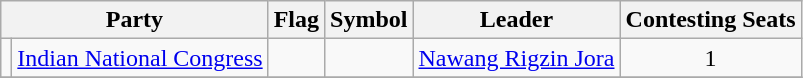<table class="wikitable" style="text-align:center">
<tr>
<th colspan="2">Party</th>
<th>Flag</th>
<th>Symbol</th>
<th>Leader</th>
<th>Contesting Seats</th>
</tr>
<tr>
<td></td>
<td><a href='#'>Indian National Congress</a></td>
<td></td>
<td></td>
<td><a href='#'>Nawang Rigzin Jora</a></td>
<td>1</td>
</tr>
<tr>
</tr>
</table>
